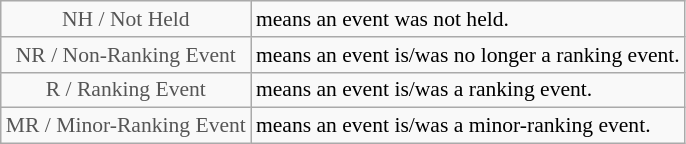<table class="wikitable" style="font-size:90%">
<tr>
<td style="text-align:center; color:#555555;" colspan="4">NH / Not Held</td>
<td>means an event was not held.</td>
</tr>
<tr>
<td style="text-align:center; color:#555555;" colspan="4">NR / Non-Ranking Event</td>
<td>means an event is/was no longer a ranking event.</td>
</tr>
<tr>
<td style="text-align:center; color:#555555;" colspan="4">R / Ranking Event</td>
<td>means an event is/was a ranking event.</td>
</tr>
<tr>
<td style="text-align:center; color:#555555;" colspan="4">MR / Minor-Ranking Event</td>
<td>means an event is/was a minor-ranking event.</td>
</tr>
</table>
